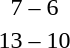<table style="text-align:center">
<tr>
<th width=200></th>
<th width=100></th>
<th width=200></th>
</tr>
<tr>
<td align=right><strong></strong></td>
<td>7 – 6</td>
<td align=left></td>
</tr>
<tr>
<td align=right><strong></strong></td>
<td>13 – 10</td>
<td align=left></td>
</tr>
</table>
